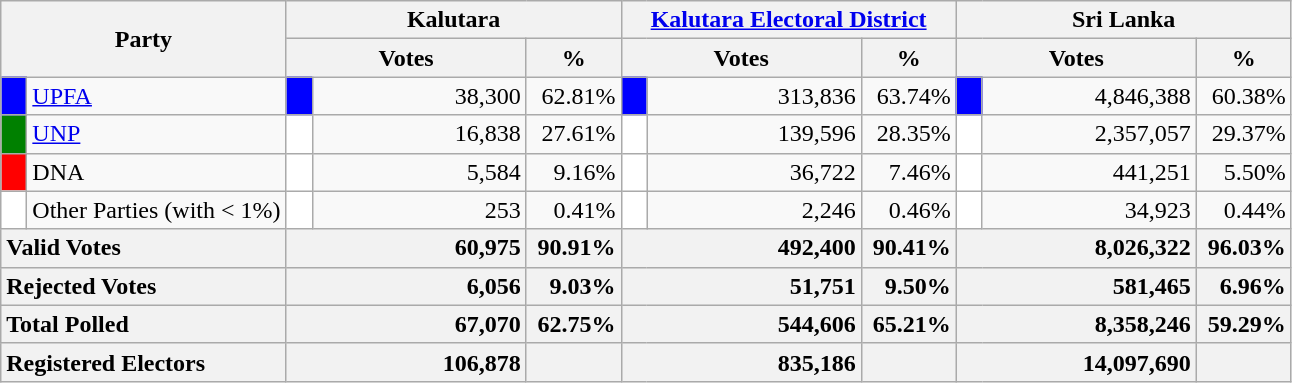<table class="wikitable">
<tr>
<th colspan="2" width="144px"rowspan="2">Party</th>
<th colspan="3" width="216px">Kalutara</th>
<th colspan="3" width="216px"><a href='#'>Kalutara Electoral District</a></th>
<th colspan="3" width="216px">Sri Lanka</th>
</tr>
<tr>
<th colspan="2" width="144px">Votes</th>
<th>%</th>
<th colspan="2" width="144px">Votes</th>
<th>%</th>
<th colspan="2" width="144px">Votes</th>
<th>%</th>
</tr>
<tr>
<td style="background-color:blue;" width="10px"></td>
<td style="text-align:left;"><a href='#'>UPFA</a></td>
<td style="background-color:blue;" width="10px"></td>
<td style="text-align:right;">38,300</td>
<td style="text-align:right;">62.81%</td>
<td style="background-color:blue;" width="10px"></td>
<td style="text-align:right;">313,836</td>
<td style="text-align:right;">63.74%</td>
<td style="background-color:blue;" width="10px"></td>
<td style="text-align:right;">4,846,388</td>
<td style="text-align:right;">60.38%</td>
</tr>
<tr>
<td style="background-color:green;" width="10px"></td>
<td style="text-align:left;"><a href='#'>UNP</a></td>
<td style="background-color:white;" width="10px"></td>
<td style="text-align:right;">16,838</td>
<td style="text-align:right;">27.61%</td>
<td style="background-color:white;" width="10px"></td>
<td style="text-align:right;">139,596</td>
<td style="text-align:right;">28.35%</td>
<td style="background-color:white;" width="10px"></td>
<td style="text-align:right;">2,357,057</td>
<td style="text-align:right;">29.37%</td>
</tr>
<tr>
<td style="background-color:red;" width="10px"></td>
<td style="text-align:left;">DNA</td>
<td style="background-color:white;" width="10px"></td>
<td style="text-align:right;">5,584</td>
<td style="text-align:right;">9.16%</td>
<td style="background-color:white;" width="10px"></td>
<td style="text-align:right;">36,722</td>
<td style="text-align:right;">7.46%</td>
<td style="background-color:white;" width="10px"></td>
<td style="text-align:right;">441,251</td>
<td style="text-align:right;">5.50%</td>
</tr>
<tr>
<td style="background-color:white;" width="10px"></td>
<td style="text-align:left;">Other Parties (with < 1%)</td>
<td style="background-color:white;" width="10px"></td>
<td style="text-align:right;">253</td>
<td style="text-align:right;">0.41%</td>
<td style="background-color:white;" width="10px"></td>
<td style="text-align:right;">2,246</td>
<td style="text-align:right;">0.46%</td>
<td style="background-color:white;" width="10px"></td>
<td style="text-align:right;">34,923</td>
<td style="text-align:right;">0.44%</td>
</tr>
<tr>
<th colspan="2" width="144px"style="text-align:left;">Valid Votes</th>
<th style="text-align:right;"colspan="2" width="144px">60,975</th>
<th style="text-align:right;">90.91%</th>
<th style="text-align:right;"colspan="2" width="144px">492,400</th>
<th style="text-align:right;">90.41%</th>
<th style="text-align:right;"colspan="2" width="144px">8,026,322</th>
<th style="text-align:right;">96.03%</th>
</tr>
<tr>
<th colspan="2" width="144px"style="text-align:left;">Rejected Votes</th>
<th style="text-align:right;"colspan="2" width="144px">6,056</th>
<th style="text-align:right;">9.03%</th>
<th style="text-align:right;"colspan="2" width="144px">51,751</th>
<th style="text-align:right;">9.50%</th>
<th style="text-align:right;"colspan="2" width="144px">581,465</th>
<th style="text-align:right;">6.96%</th>
</tr>
<tr>
<th colspan="2" width="144px"style="text-align:left;">Total Polled</th>
<th style="text-align:right;"colspan="2" width="144px">67,070</th>
<th style="text-align:right;">62.75%</th>
<th style="text-align:right;"colspan="2" width="144px">544,606</th>
<th style="text-align:right;">65.21%</th>
<th style="text-align:right;"colspan="2" width="144px">8,358,246</th>
<th style="text-align:right;">59.29%</th>
</tr>
<tr>
<th colspan="2" width="144px"style="text-align:left;">Registered Electors</th>
<th style="text-align:right;"colspan="2" width="144px">106,878</th>
<th></th>
<th style="text-align:right;"colspan="2" width="144px">835,186</th>
<th></th>
<th style="text-align:right;"colspan="2" width="144px">14,097,690</th>
<th></th>
</tr>
</table>
